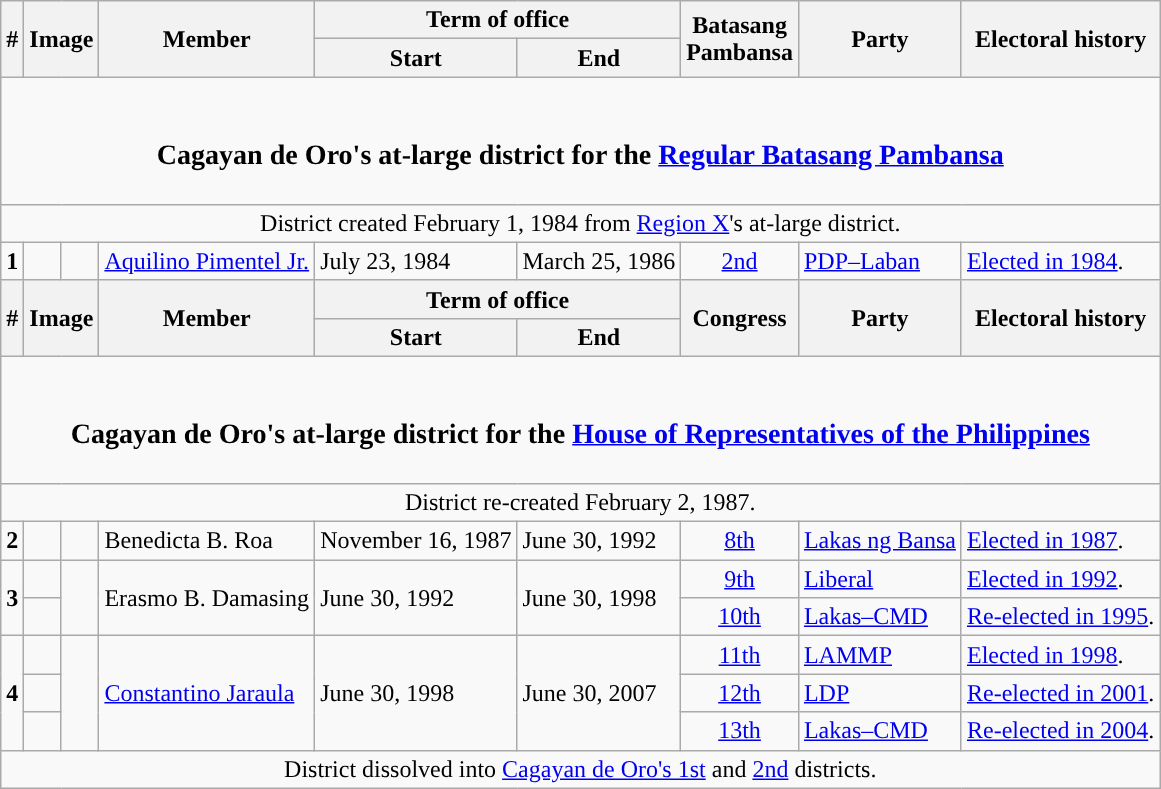<table class=wikitable>
<tr>
<th rowspan="2">#</th>
<th rowspan="2" colspan=2>Image</th>
<th rowspan="2">Member</th>
<th colspan=2>Term of office</th>
<th rowspan="2">Batasang<br>Pambansa</th>
<th rowspan="2">Party</th>
<th rowspan="2">Electoral history</th>
</tr>
<tr>
<th>Start</th>
<th>End</th>
</tr>
<tr>
<td colspan="9" style="text-align:center;"><br><h3>Cagayan de Oro's at-large district for the <a href='#'>Regular Batasang Pambansa</a></h3></td>
</tr>
<tr>
<td colspan="9" style="text-align:center;">District created February 1, 1984 from <a href='#'>Region X</a>'s at-large district.</td>
</tr>
<tr>
<td style="text-align:center;"><strong>1</strong></td>
<td style="color:inherit;background:"></td>
<td></td>
<td><a href='#'>Aquilino Pimentel Jr.</a></td>
<td>July 23, 1984</td>
<td>March 25, 1986</td>
<td style="text-align:center;"><a href='#'>2nd</a></td>
<td><a href='#'>PDP–Laban</a></td>
<td><a href='#'>Elected in 1984</a>.</td>
</tr>
<tr>
<th rowspan="2">#</th>
<th rowspan="2" colspan=2>Image</th>
<th rowspan="2">Member</th>
<th colspan=2>Term of office</th>
<th rowspan="2">Congress</th>
<th rowspan="2">Party</th>
<th rowspan="2">Electoral history</th>
</tr>
<tr>
<th>Start</th>
<th>End</th>
</tr>
<tr>
<td colspan="9" style="text-align:center;"><br><h3>Cagayan de Oro's at-large district for the <a href='#'>House of Representatives of the Philippines</a></h3></td>
</tr>
<tr>
<td colspan="9" style="text-align:center;">District re-created February 2, 1987.</td>
</tr>
<tr>
<td style="text-align:center;"><strong>2</strong></td>
<td style="color:inherit;background:"></td>
<td></td>
<td>Benedicta B. Roa</td>
<td>November 16, 1987</td>
<td>June 30, 1992</td>
<td style="text-align:center;"><a href='#'>8th</a></td>
<td><a href='#'>Lakas ng Bansa</a></td>
<td><a href='#'>Elected in 1987</a>.</td>
</tr>
<tr>
<td rowspan="2" style="text-align:center;"><strong>3</strong></td>
<td style="color:inherit;background:"></td>
<td rowspan="2"></td>
<td rowspan="2">Erasmo B. Damasing</td>
<td rowspan="2">June 30, 1992</td>
<td rowspan="2">June 30, 1998</td>
<td style="text-align:center;"><a href='#'>9th</a></td>
<td><a href='#'>Liberal</a></td>
<td><a href='#'>Elected in 1992</a>.</td>
</tr>
<tr>
<td style="color:inherit;background:"></td>
<td style="text-align:center;"><a href='#'>10th</a></td>
<td><a href='#'>Lakas–CMD</a></td>
<td><a href='#'>Re-elected in 1995</a>.</td>
</tr>
<tr>
<td rowspan="3" style="text-align:center;"><strong>4</strong></td>
<td style="color:inherit;background:"></td>
<td rowspan="3"></td>
<td rowspan="3"><a href='#'>Constantino Jaraula</a></td>
<td rowspan="3">June 30, 1998</td>
<td rowspan="3">June 30, 2007</td>
<td style="text-align:center;"><a href='#'>11th</a></td>
<td><a href='#'>LAMMP</a></td>
<td><a href='#'>Elected in 1998</a>.</td>
</tr>
<tr>
<td style="color:inherit;background:"></td>
<td style="text-align:center;"><a href='#'>12th</a></td>
<td><a href='#'>LDP</a></td>
<td><a href='#'>Re-elected in 2001</a>.</td>
</tr>
<tr>
<td style="color:inherit;background:"></td>
<td style="text-align:center;"><a href='#'>13th</a></td>
<td><a href='#'>Lakas–CMD</a></td>
<td><a href='#'>Re-elected in 2004</a>.</td>
</tr>
<tr>
<td colspan="9" style="text-align:center;">District dissolved into <a href='#'>Cagayan de Oro's 1st</a> and <a href='#'>2nd</a> districts.</td>
</tr>
</table>
